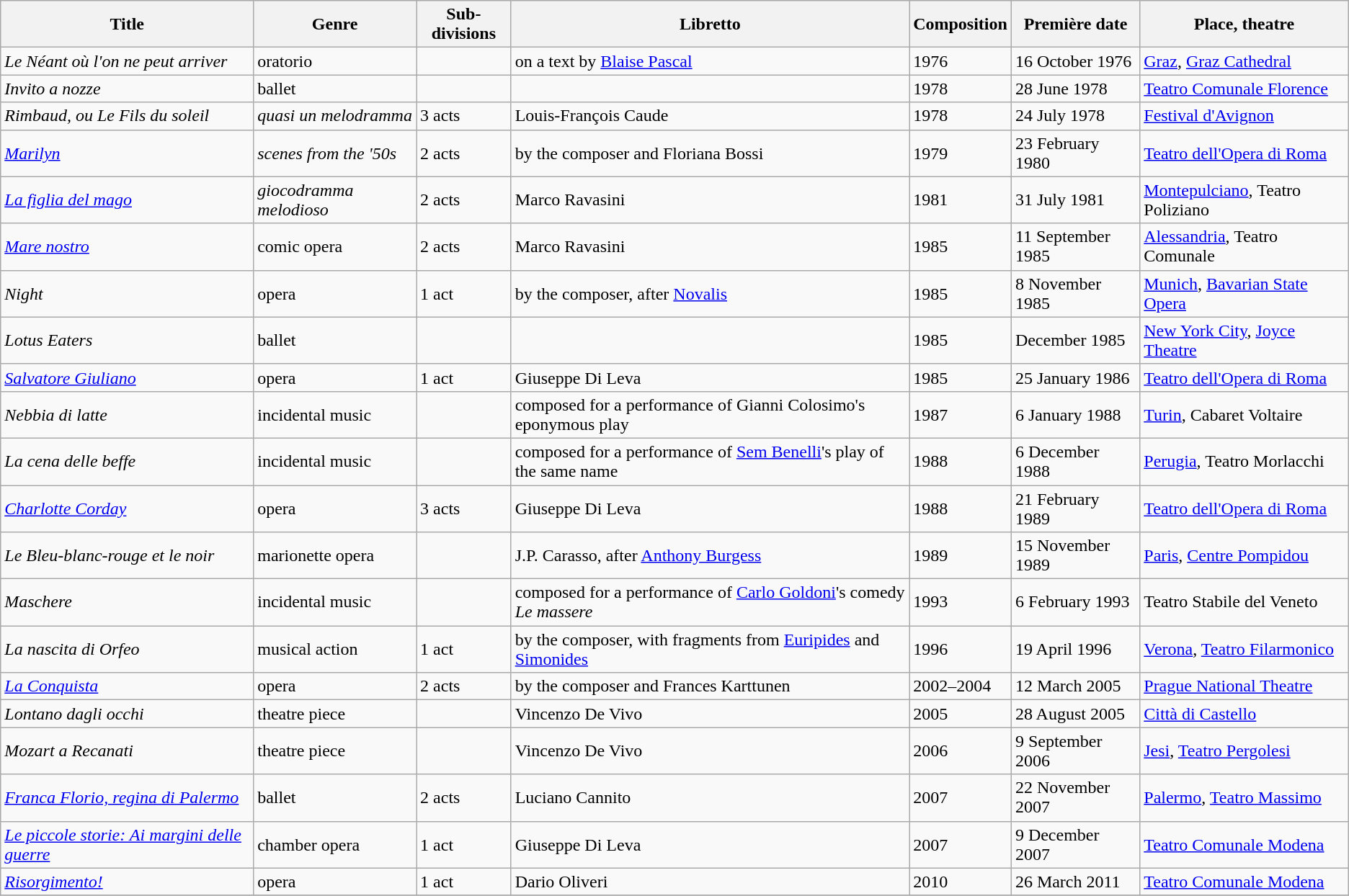<table class="wikitable sortable">
<tr>
<th>Title</th>
<th>Genre</th>
<th>Sub­divisions</th>
<th>Libretto</th>
<th>Composition</th>
<th>Première date</th>
<th>Place, theatre</th>
</tr>
<tr>
<td><em>Le Néant où l'on ne peut arriver</em></td>
<td>oratorio</td>
<td></td>
<td>on a text by <a href='#'>Blaise Pascal</a></td>
<td>1976</td>
<td>16 October 1976</td>
<td><a href='#'>Graz</a>, <a href='#'>Graz Cathedral</a></td>
</tr>
<tr>
<td><em>Invito a nozze</em></td>
<td>ballet</td>
<td></td>
<td></td>
<td>1978</td>
<td>28 June 1978</td>
<td><a href='#'>Teatro Comunale Florence</a></td>
</tr>
<tr>
<td><em>Rimbaud, ou Le Fils du soleil</em></td>
<td><em>quasi un melodramma</em></td>
<td>3 acts</td>
<td>Louis-François Caude</td>
<td>1978</td>
<td>24 July 1978</td>
<td><a href='#'>Festival d'Avignon</a></td>
</tr>
<tr>
<td><em><a href='#'>Marilyn</a></em></td>
<td><em>scenes from the '50s</em></td>
<td>2 acts</td>
<td>by the composer and Floriana Bossi</td>
<td>1979</td>
<td>23 February 1980</td>
<td><a href='#'>Teatro dell'Opera di Roma</a></td>
</tr>
<tr>
<td><em><a href='#'>La figlia del mago</a></em></td>
<td><em>giocodramma melodioso</em></td>
<td>2 acts</td>
<td>Marco Ravasini</td>
<td>1981</td>
<td>31 July 1981</td>
<td><a href='#'>Montepulciano</a>, Teatro Poliziano</td>
</tr>
<tr>
<td><em><a href='#'>Mare nostro</a></em></td>
<td>comic opera</td>
<td>2 acts</td>
<td>Marco Ravasini</td>
<td>1985</td>
<td>11 September 1985</td>
<td><a href='#'>Alessandria</a>, Teatro Comunale</td>
</tr>
<tr>
<td><em>Night</em></td>
<td>opera</td>
<td>1 act</td>
<td>by the composer, after <a href='#'>Novalis</a></td>
<td>1985</td>
<td>8 November 1985</td>
<td><a href='#'>Munich</a>, <a href='#'>Bavarian State Opera</a></td>
</tr>
<tr>
<td><em>Lotus Eaters</em></td>
<td>ballet</td>
<td></td>
<td></td>
<td>1985</td>
<td>December 1985</td>
<td><a href='#'>New York City</a>, <a href='#'>Joyce Theatre</a></td>
</tr>
<tr>
<td><em><a href='#'>Salvatore Giuliano</a></em></td>
<td>opera</td>
<td>1 act</td>
<td>Giuseppe Di Leva</td>
<td>1985</td>
<td>25 January 1986</td>
<td><a href='#'>Teatro dell'Opera di Roma</a></td>
</tr>
<tr>
<td><em>Nebbia di latte</em></td>
<td>incidental music</td>
<td></td>
<td>composed for a performance of Gianni Colosimo's eponymous play</td>
<td>1987</td>
<td>6 January 1988</td>
<td><a href='#'>Turin</a>, Cabaret Voltaire</td>
</tr>
<tr>
<td><em>La cena delle beffe</em></td>
<td>incidental music</td>
<td></td>
<td>composed for a performance of <a href='#'>Sem Benelli</a>'s play of the same name</td>
<td>1988</td>
<td>6 December 1988</td>
<td><a href='#'>Perugia</a>, Teatro Morlacchi</td>
</tr>
<tr>
<td><em><a href='#'>Charlotte Corday</a></em></td>
<td>opera</td>
<td>3 acts</td>
<td>Giuseppe Di Leva</td>
<td>1988</td>
<td>21 February 1989</td>
<td><a href='#'>Teatro dell'Opera di Roma</a></td>
</tr>
<tr>
<td><em>Le Bleu-blanc-rouge et le noir</em></td>
<td>marionette opera</td>
<td></td>
<td>J.P. Carasso, after <a href='#'>Anthony Burgess</a></td>
<td>1989</td>
<td>15 November 1989</td>
<td><a href='#'>Paris</a>, <a href='#'>Centre Pompidou</a></td>
</tr>
<tr>
<td><em>Maschere</em></td>
<td>incidental music</td>
<td></td>
<td>composed for a performance of <a href='#'>Carlo Goldoni</a>'s comedy <em>Le massere</em></td>
<td>1993</td>
<td>6 February 1993</td>
<td>Teatro Stabile del Veneto</td>
</tr>
<tr>
<td><em>La nascita di Orfeo</em></td>
<td>musical action</td>
<td>1 act</td>
<td>by the composer, with fragments from <a href='#'>Euripides</a> and <a href='#'>Simonides</a></td>
<td>1996</td>
<td>19 April 1996</td>
<td><a href='#'>Verona</a>, <a href='#'>Teatro Filarmonico</a></td>
</tr>
<tr>
<td><em><a href='#'> La Conquista</a></em></td>
<td>opera</td>
<td>2 acts</td>
<td>by the composer and Frances Karttunen</td>
<td>2002–2004</td>
<td>12 March 2005</td>
<td><a href='#'>Prague National Theatre</a></td>
</tr>
<tr>
<td><em>Lontano dagli occhi</em></td>
<td>theatre piece</td>
<td></td>
<td>Vincenzo De Vivo</td>
<td>2005</td>
<td>28 August 2005</td>
<td><a href='#'>Città di Castello</a></td>
</tr>
<tr>
<td><em>Mozart a Recanati</em></td>
<td>theatre piece</td>
<td></td>
<td>Vincenzo De Vivo</td>
<td>2006</td>
<td>9 September 2006</td>
<td><a href='#'>Jesi</a>, <a href='#'>Teatro Pergolesi</a></td>
</tr>
<tr>
<td><em><a href='#'>Franca Florio, regina di Palermo</a></em></td>
<td>ballet</td>
<td>2 acts</td>
<td>Luciano Cannito</td>
<td>2007</td>
<td>22 November 2007</td>
<td><a href='#'>Palermo</a>, <a href='#'>Teatro Massimo</a></td>
</tr>
<tr>
<td><em><a href='#'>Le piccole storie: Ai margini delle guerre</a></em></td>
<td>chamber opera</td>
<td>1 act</td>
<td>Giuseppe Di Leva</td>
<td>2007</td>
<td>9 December 2007</td>
<td><a href='#'>Teatro Comunale Modena</a></td>
</tr>
<tr>
<td><em><a href='#'> Risorgimento!</a></em></td>
<td>opera</td>
<td>1 act</td>
<td>Dario Oliveri</td>
<td>2010</td>
<td>26 March 2011</td>
<td><a href='#'>Teatro Comunale Modena</a></td>
</tr>
<tr>
</tr>
</table>
